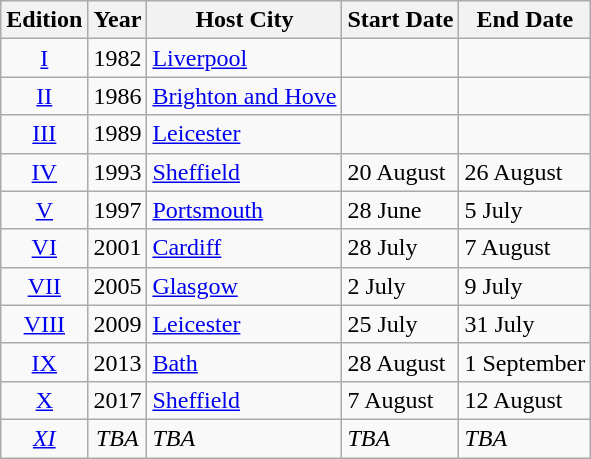<table class="wikitable" style="text-align:center;">
<tr>
<th>Edition</th>
<th>Year</th>
<th>Host City</th>
<th>Start Date</th>
<th>End Date</th>
</tr>
<tr>
<td><a href='#'>I</a></td>
<td>1982</td>
<td align=left><a href='#'>Liverpool</a></td>
<td align=left></td>
<td align=left></td>
</tr>
<tr>
<td><a href='#'>II</a></td>
<td>1986</td>
<td align=left><a href='#'>Brighton and Hove</a></td>
<td align=left></td>
<td align=left></td>
</tr>
<tr>
<td><a href='#'>III</a></td>
<td>1989</td>
<td align=left><a href='#'>Leicester</a></td>
<td align=left></td>
<td align=left></td>
</tr>
<tr>
<td><a href='#'>IV</a></td>
<td>1993</td>
<td align=left><a href='#'>Sheffield</a></td>
<td align=left>20 August</td>
<td align=left>26 August</td>
</tr>
<tr>
<td><a href='#'>V</a></td>
<td>1997</td>
<td align=left><a href='#'>Portsmouth</a></td>
<td align=left>28 June</td>
<td align=left>5 July</td>
</tr>
<tr>
<td><a href='#'>VI</a></td>
<td>2001</td>
<td align=left><a href='#'>Cardiff</a></td>
<td align=left>28 July</td>
<td align=left>7 August</td>
</tr>
<tr>
<td><a href='#'>VII</a></td>
<td>2005</td>
<td align=left><a href='#'>Glasgow</a></td>
<td align=left>2 July</td>
<td align=left>9 July</td>
</tr>
<tr>
<td><a href='#'>VIII</a></td>
<td>2009</td>
<td align=left><a href='#'>Leicester</a></td>
<td align=left>25 July</td>
<td align=left>31 July</td>
</tr>
<tr>
<td><a href='#'>IX</a></td>
<td>2013</td>
<td align=left><a href='#'>Bath</a></td>
<td align=left>28 August</td>
<td align=left>1 September</td>
</tr>
<tr>
<td><a href='#'>X</a></td>
<td>2017</td>
<td align=left><a href='#'>Sheffield</a></td>
<td align=left>7 August</td>
<td align=left>12 August</td>
</tr>
<tr>
<td><a href='#'><em>XI</em></a></td>
<td><em>TBA</em></td>
<td align=left><em>TBA</em></td>
<td align=left><em>TBA</em></td>
<td align=left><em>TBA</em></td>
</tr>
</table>
